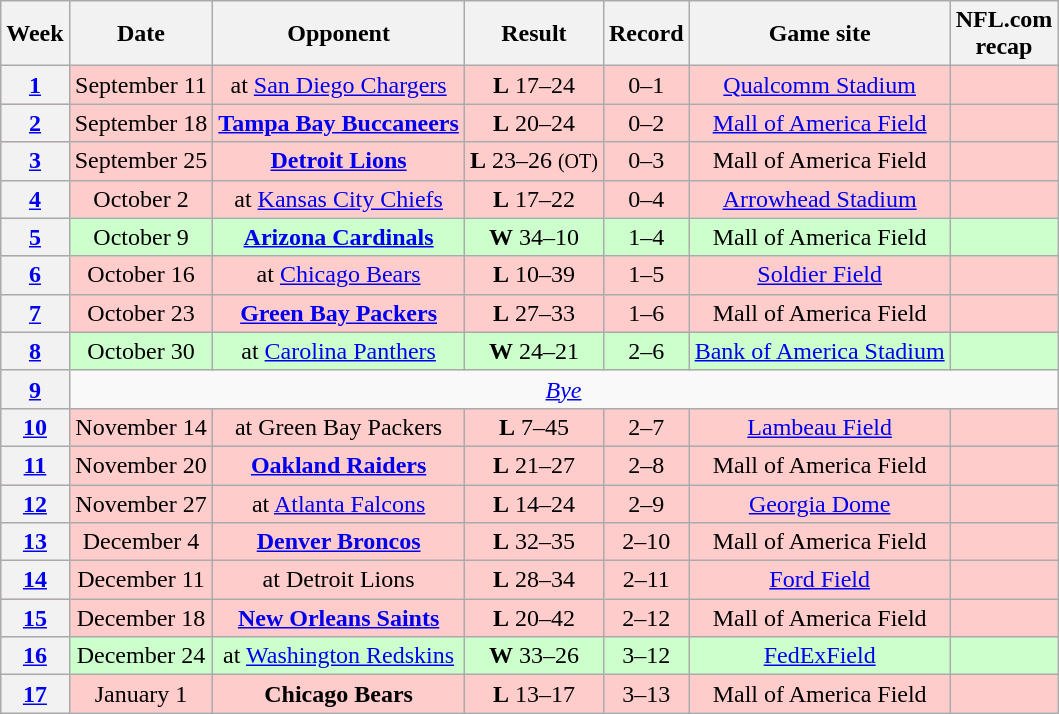<table class="wikitable" style="text-align:center">
<tr>
<th>Week</th>
<th>Date</th>
<th>Opponent</th>
<th>Result</th>
<th>Record</th>
<th>Game site</th>
<th>NFL.com<br>recap</th>
</tr>
<tr style="background:#fcc;">
<th><a href='#'>1</a></th>
<td>September 11</td>
<td>at <a href='#'>San Diego Chargers</a></td>
<td><strong>L</strong> 17–24</td>
<td>0–1</td>
<td><a href='#'>Qualcomm Stadium</a></td>
<td></td>
</tr>
<tr style="background:#fcc;">
<th><a href='#'>2</a></th>
<td>September 18</td>
<td><strong><a href='#'>Tampa Bay Buccaneers</a></strong></td>
<td><strong>L</strong> 20–24</td>
<td>0–2</td>
<td><a href='#'>Mall of America Field</a></td>
<td></td>
</tr>
<tr style="background:#fcc;">
<th><a href='#'>3</a></th>
<td>September 25</td>
<td><strong><a href='#'>Detroit Lions</a></strong></td>
<td><strong>L</strong> 23–26 <small>(OT)</small></td>
<td>0–3</td>
<td>Mall of America Field</td>
<td></td>
</tr>
<tr style="background:#fcc;">
<th><a href='#'>4</a></th>
<td>October 2</td>
<td>at <a href='#'>Kansas City Chiefs</a></td>
<td><strong>L</strong> 17–22</td>
<td>0–4</td>
<td><a href='#'>Arrowhead Stadium</a></td>
<td></td>
</tr>
<tr style="background:#cfc;">
<th><a href='#'>5</a></th>
<td>October 9</td>
<td><strong><a href='#'>Arizona Cardinals</a></strong></td>
<td><strong>W</strong> 34–10</td>
<td>1–4</td>
<td>Mall of America Field</td>
<td></td>
</tr>
<tr style="background:#fcc;">
<th><a href='#'>6</a></th>
<td>October 16</td>
<td>at <a href='#'>Chicago Bears</a></td>
<td><strong>L</strong> 10–39</td>
<td>1–5</td>
<td><a href='#'>Soldier Field</a></td>
<td></td>
</tr>
<tr style="background:#fcc;">
<th><a href='#'>7</a></th>
<td>October 23</td>
<td><strong><a href='#'>Green Bay Packers</a></strong></td>
<td><strong>L</strong> 27–33</td>
<td>1–6</td>
<td>Mall of America Field</td>
<td></td>
</tr>
<tr style="background:#cfc;">
<th><a href='#'>8</a></th>
<td>October 30</td>
<td>at <a href='#'>Carolina Panthers</a></td>
<td><strong>W</strong> 24–21</td>
<td>2–6</td>
<td><a href='#'>Bank of America Stadium</a></td>
<td></td>
</tr>
<tr>
<th><a href='#'>9</a></th>
<td colspan="8"><em><a href='#'>Bye</a></em></td>
</tr>
<tr style="background:#fcc;">
<th><a href='#'>10</a></th>
<td>November 14</td>
<td>at Green Bay Packers</td>
<td><strong>L</strong> 7–45</td>
<td>2–7</td>
<td><a href='#'>Lambeau Field</a></td>
<td></td>
</tr>
<tr style="background:#fcc;">
<th><a href='#'>11</a></th>
<td>November 20</td>
<td><strong><a href='#'>Oakland Raiders</a></strong></td>
<td><strong>L</strong> 21–27</td>
<td>2–8</td>
<td>Mall of America Field</td>
<td></td>
</tr>
<tr style="background:#fcc;">
<th><a href='#'>12</a></th>
<td>November 27</td>
<td>at <a href='#'>Atlanta Falcons</a></td>
<td><strong>L</strong> 14–24</td>
<td>2–9</td>
<td><a href='#'>Georgia Dome</a></td>
<td></td>
</tr>
<tr style="background:#fcc;">
<th><a href='#'>13</a></th>
<td>December 4</td>
<td><strong><a href='#'>Denver Broncos</a></strong></td>
<td><strong>L</strong> 32–35</td>
<td>2–10</td>
<td>Mall of America Field</td>
<td></td>
</tr>
<tr style="background:#fcc;">
<th><a href='#'>14</a></th>
<td>December 11</td>
<td>at Detroit Lions</td>
<td><strong>L</strong> 28–34</td>
<td>2–11</td>
<td><a href='#'>Ford Field</a></td>
<td></td>
</tr>
<tr style="background:#fcc;">
<th><a href='#'>15</a></th>
<td>December 18</td>
<td><strong><a href='#'>New Orleans Saints</a></strong></td>
<td><strong>L</strong> 20–42</td>
<td>2–12</td>
<td>Mall of America Field</td>
<td></td>
</tr>
<tr style="background:#cfc;">
<th><a href='#'>16</a></th>
<td>December 24</td>
<td>at <a href='#'>Washington Redskins</a></td>
<td><strong>W</strong> 33–26</td>
<td>3–12</td>
<td><a href='#'>FedExField</a></td>
<td></td>
</tr>
<tr style="background:#fcc;">
<th><a href='#'>17</a></th>
<td>January 1</td>
<td><strong>Chicago Bears</strong></td>
<td><strong>L</strong> 13–17</td>
<td>3–13</td>
<td>Mall of America Field</td>
<td></td>
</tr>
</table>
